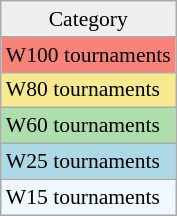<table class=wikitable style=font-size:90%;>
<tr align=center>
<td style="background:#efefef;">Category</td>
</tr>
<tr style="background:#f88379;">
<td>W100 tournaments</td>
</tr>
<tr style="background:#f7e98e;">
<td>W80 tournaments</td>
</tr>
<tr style="background:#addfad;">
<td>W60 tournaments</td>
</tr>
<tr style="background:lightblue;">
<td>W25 tournaments</td>
</tr>
<tr style="background:#f0f8ff;">
<td>W15 tournaments</td>
</tr>
</table>
